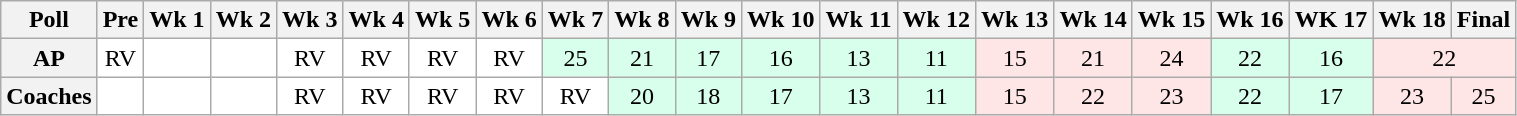<table class="wikitable" style="white-space:nowrap;">
<tr>
<th>Poll</th>
<th>Pre</th>
<th>Wk 1</th>
<th>Wk 2</th>
<th>Wk 3</th>
<th>Wk 4</th>
<th>Wk 5</th>
<th>Wk 6</th>
<th>Wk 7</th>
<th>Wk 8</th>
<th>Wk 9</th>
<th>Wk 10</th>
<th>Wk 11</th>
<th>Wk 12</th>
<th>Wk 13</th>
<th>Wk 14</th>
<th>Wk 15</th>
<th>Wk 16</th>
<th>WK 17</th>
<th>Wk 18</th>
<th>Final</th>
</tr>
<tr style="text-align:center;">
<th>AP</th>
<td style="background:#FFF;">RV</td>
<td style="background:#FFF;"></td>
<td style="background:#FFF;"></td>
<td style="background:#FFF;">RV</td>
<td style="background:#FFF;">RV</td>
<td style="background:#FFF;">RV</td>
<td style="background:#FFF;">RV</td>
<td style="background:#D8FFEB">25</td>
<td style="background:#D8FFEB">21</td>
<td style="background:#D8FFEB">17</td>
<td style="background:#D8FFEB">16</td>
<td style="background:#D8FFEB">13</td>
<td style="background:#D8FFEB">11</td>
<td style="background:#FFE6E6">15</td>
<td style="background:#FFE6E6">21</td>
<td style="background:#FFE6E6">24</td>
<td style="background:#D8FFEB">22</td>
<td style="background:#D8FFEB">16</td>
<td colspan=2 style="background:#FFE6E6">22</td>
</tr>
<tr style="text-align:center;">
<th>Coaches</th>
<td style="background:#FFF;"></td>
<td style="background:#FFF;"></td>
<td style="background:#FFF;"></td>
<td style="background:#FFF;">RV</td>
<td style="background:#FFF;">RV</td>
<td style="background:#FFF;">RV</td>
<td style="background:#FFF;">RV</td>
<td style="background:#FFF;">RV</td>
<td style="background:#D8FFEB">20</td>
<td style="background:#D8FFEB">18</td>
<td style="background:#D8FFEB">17</td>
<td style="background:#D8FFEB">13</td>
<td style="background:#D8FFEB">11</td>
<td style="background:#FFE6E6">15</td>
<td style="background:#FFE6E6">22</td>
<td style="background:#FFE6E6">23</td>
<td style="background:#D8FFEB">22</td>
<td style="background:#D8FFEB">17</td>
<td style="background:#FFE6E6">23</td>
<td style="background:#FFE6E6">25</td>
</tr>
</table>
